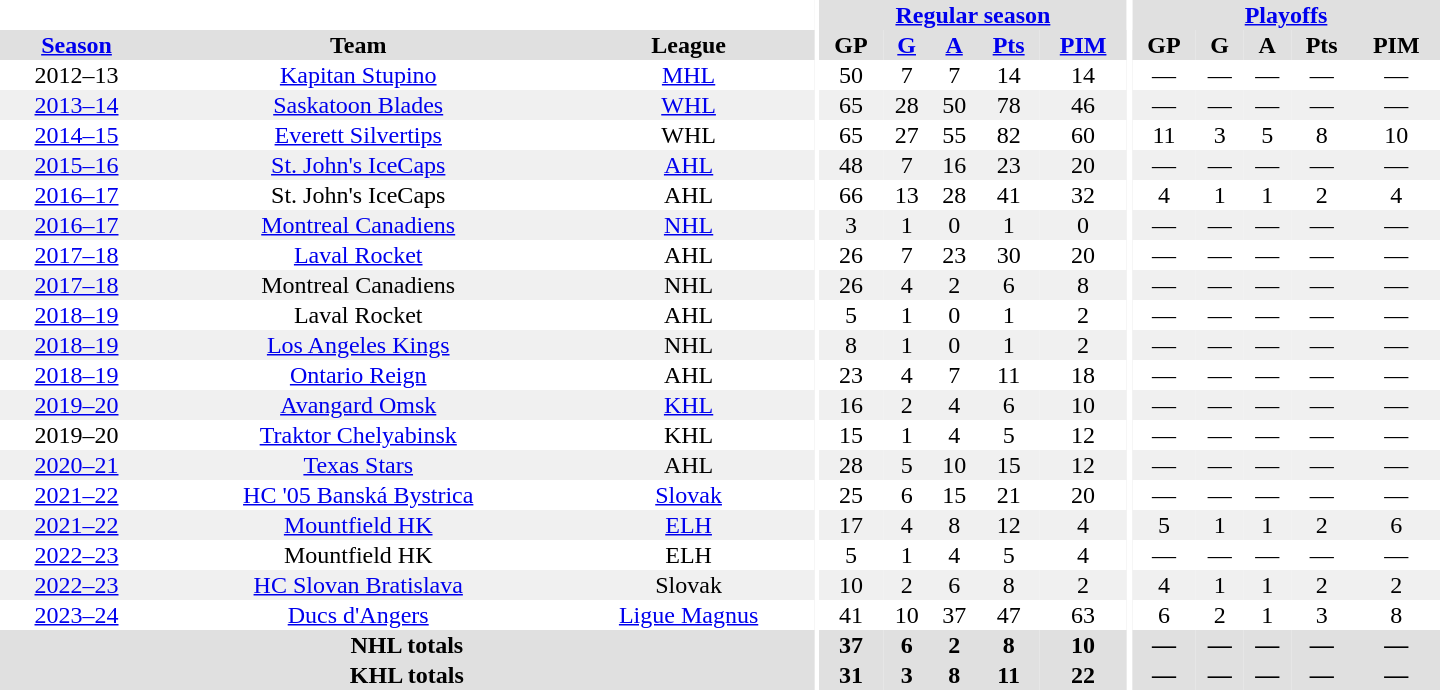<table border="0" cellpadding="1" cellspacing="0" style="text-align:center; width:60em">
<tr bgcolor="#e0e0e0">
<th colspan="3" bgcolor="#ffffff"></th>
<th rowspan="101" bgcolor="#ffffff"></th>
<th colspan="5"><a href='#'>Regular season</a></th>
<th rowspan="101" bgcolor="#ffffff"></th>
<th colspan="5"><a href='#'>Playoffs</a></th>
</tr>
<tr bgcolor="#e0e0e0">
<th><a href='#'>Season</a></th>
<th>Team</th>
<th>League</th>
<th>GP</th>
<th><a href='#'>G</a></th>
<th><a href='#'>A</a></th>
<th><a href='#'>Pts</a></th>
<th><a href='#'>PIM</a></th>
<th>GP</th>
<th>G</th>
<th>A</th>
<th>Pts</th>
<th>PIM</th>
</tr>
<tr>
<td>2012–13</td>
<td><a href='#'>Kapitan Stupino</a></td>
<td><a href='#'>MHL</a></td>
<td>50</td>
<td>7</td>
<td>7</td>
<td>14</td>
<td>14</td>
<td>—</td>
<td>—</td>
<td>—</td>
<td>—</td>
<td>—</td>
</tr>
<tr bgcolor="#f0f0f0">
<td><a href='#'>2013–14</a></td>
<td><a href='#'>Saskatoon Blades</a></td>
<td><a href='#'>WHL</a></td>
<td>65</td>
<td>28</td>
<td>50</td>
<td>78</td>
<td>46</td>
<td>—</td>
<td>—</td>
<td>—</td>
<td>—</td>
<td>—</td>
</tr>
<tr>
<td><a href='#'>2014–15</a></td>
<td><a href='#'>Everett Silvertips</a></td>
<td>WHL</td>
<td>65</td>
<td>27</td>
<td>55</td>
<td>82</td>
<td>60</td>
<td>11</td>
<td>3</td>
<td>5</td>
<td>8</td>
<td>10</td>
</tr>
<tr bgcolor="#f0f0f0">
<td><a href='#'>2015–16</a></td>
<td><a href='#'>St. John's IceCaps</a></td>
<td><a href='#'>AHL</a></td>
<td>48</td>
<td>7</td>
<td>16</td>
<td>23</td>
<td>20</td>
<td>—</td>
<td>—</td>
<td>—</td>
<td>—</td>
<td>—</td>
</tr>
<tr>
<td><a href='#'>2016–17</a></td>
<td>St. John's IceCaps</td>
<td>AHL</td>
<td>66</td>
<td>13</td>
<td>28</td>
<td>41</td>
<td>32</td>
<td>4</td>
<td>1</td>
<td>1</td>
<td>2</td>
<td>4</td>
</tr>
<tr bgcolor="#f0f0f0">
<td><a href='#'>2016–17</a></td>
<td><a href='#'>Montreal Canadiens</a></td>
<td><a href='#'>NHL</a></td>
<td>3</td>
<td>1</td>
<td>0</td>
<td>1</td>
<td>0</td>
<td>—</td>
<td>—</td>
<td>—</td>
<td>—</td>
<td>—</td>
</tr>
<tr>
<td><a href='#'>2017–18</a></td>
<td><a href='#'>Laval Rocket</a></td>
<td>AHL</td>
<td>26</td>
<td>7</td>
<td>23</td>
<td>30</td>
<td>20</td>
<td>—</td>
<td>—</td>
<td>—</td>
<td>—</td>
<td>—</td>
</tr>
<tr bgcolor="#f0f0f0">
<td><a href='#'>2017–18</a></td>
<td>Montreal Canadiens</td>
<td>NHL</td>
<td>26</td>
<td>4</td>
<td>2</td>
<td>6</td>
<td>8</td>
<td>—</td>
<td>—</td>
<td>—</td>
<td>—</td>
<td>—</td>
</tr>
<tr>
<td><a href='#'>2018–19</a></td>
<td>Laval Rocket</td>
<td>AHL</td>
<td>5</td>
<td>1</td>
<td>0</td>
<td>1</td>
<td>2</td>
<td>—</td>
<td>—</td>
<td>—</td>
<td>—</td>
<td>—</td>
</tr>
<tr bgcolor="#f0f0f0">
<td><a href='#'>2018–19</a></td>
<td><a href='#'>Los Angeles Kings</a></td>
<td>NHL</td>
<td>8</td>
<td>1</td>
<td>0</td>
<td>1</td>
<td>2</td>
<td>—</td>
<td>—</td>
<td>—</td>
<td>—</td>
<td>—</td>
</tr>
<tr>
<td><a href='#'>2018–19</a></td>
<td><a href='#'>Ontario Reign</a></td>
<td>AHL</td>
<td>23</td>
<td>4</td>
<td>7</td>
<td>11</td>
<td>18</td>
<td>—</td>
<td>—</td>
<td>—</td>
<td>—</td>
<td>—</td>
</tr>
<tr bgcolor="#f0f0f0">
<td><a href='#'>2019–20</a></td>
<td><a href='#'>Avangard Omsk</a></td>
<td><a href='#'>KHL</a></td>
<td>16</td>
<td>2</td>
<td>4</td>
<td>6</td>
<td>10</td>
<td>—</td>
<td>—</td>
<td>—</td>
<td>—</td>
<td>—</td>
</tr>
<tr>
<td>2019–20</td>
<td><a href='#'>Traktor Chelyabinsk</a></td>
<td>KHL</td>
<td>15</td>
<td>1</td>
<td>4</td>
<td>5</td>
<td>12</td>
<td>—</td>
<td>—</td>
<td>—</td>
<td>—</td>
<td>—</td>
</tr>
<tr bgcolor="#f0f0f0">
<td><a href='#'>2020–21</a></td>
<td><a href='#'>Texas Stars</a></td>
<td>AHL</td>
<td>28</td>
<td>5</td>
<td>10</td>
<td>15</td>
<td>12</td>
<td>—</td>
<td>—</td>
<td>—</td>
<td>—</td>
<td>—</td>
</tr>
<tr>
<td><a href='#'>2021–22</a></td>
<td><a href='#'>HC '05 Banská Bystrica</a></td>
<td><a href='#'>Slovak</a></td>
<td>25</td>
<td>6</td>
<td>15</td>
<td>21</td>
<td>20</td>
<td>—</td>
<td>—</td>
<td>—</td>
<td>—</td>
<td>—</td>
</tr>
<tr bgcolor="#f0f0f0">
<td><a href='#'>2021–22</a></td>
<td><a href='#'>Mountfield HK</a></td>
<td><a href='#'>ELH</a></td>
<td>17</td>
<td>4</td>
<td>8</td>
<td>12</td>
<td>4</td>
<td>5</td>
<td>1</td>
<td>1</td>
<td>2</td>
<td>6</td>
</tr>
<tr>
<td><a href='#'>2022–23</a></td>
<td>Mountfield HK</td>
<td>ELH</td>
<td>5</td>
<td>1</td>
<td>4</td>
<td>5</td>
<td>4</td>
<td>—</td>
<td>—</td>
<td>—</td>
<td>—</td>
<td>—</td>
</tr>
<tr bgcolor="#f0f0f0">
<td><a href='#'>2022–23</a></td>
<td><a href='#'>HC Slovan Bratislava</a></td>
<td>Slovak</td>
<td>10</td>
<td>2</td>
<td>6</td>
<td>8</td>
<td>2</td>
<td>4</td>
<td>1</td>
<td>1</td>
<td>2</td>
<td>2</td>
</tr>
<tr>
<td><a href='#'>2023–24</a></td>
<td><a href='#'>Ducs d'Angers</a></td>
<td><a href='#'>Ligue Magnus</a></td>
<td>41</td>
<td>10</td>
<td>37</td>
<td>47</td>
<td>63</td>
<td>6</td>
<td>2</td>
<td>1</td>
<td>3</td>
<td>8</td>
</tr>
<tr bgcolor="#e0e0e0">
<th colspan="3">NHL totals</th>
<th>37</th>
<th>6</th>
<th>2</th>
<th>8</th>
<th>10</th>
<th>—</th>
<th>—</th>
<th>—</th>
<th>—</th>
<th>—</th>
</tr>
<tr bgcolor="#e0e0e0">
<th colspan="3">KHL totals</th>
<th>31</th>
<th>3</th>
<th>8</th>
<th>11</th>
<th>22</th>
<th>—</th>
<th>—</th>
<th>—</th>
<th>—</th>
<th>—</th>
</tr>
</table>
